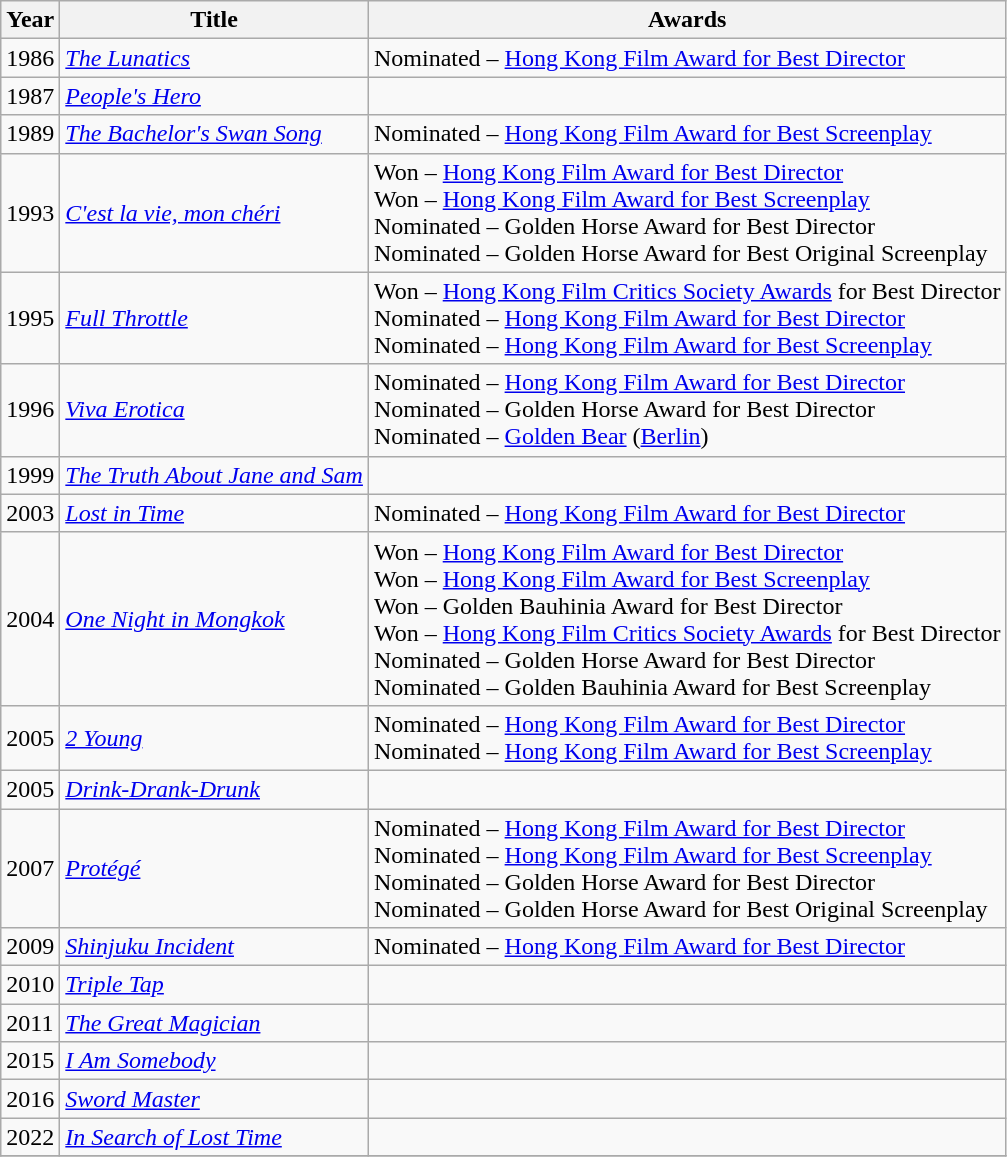<table class="wikitable">
<tr>
<th>Year</th>
<th>Title</th>
<th>Awards</th>
</tr>
<tr>
<td>1986</td>
<td><em><a href='#'>The Lunatics</a></em></td>
<td>Nominated – <a href='#'>Hong Kong Film Award for Best Director</a></td>
</tr>
<tr>
<td>1987</td>
<td><em><a href='#'>People's Hero</a></em></td>
<td></td>
</tr>
<tr>
<td>1989</td>
<td><em><a href='#'>The Bachelor's Swan Song</a></em></td>
<td>Nominated – <a href='#'>Hong Kong Film Award for Best Screenplay</a></td>
</tr>
<tr>
<td>1993</td>
<td><em><a href='#'>C'est la vie, mon chéri</a></em></td>
<td>Won – <a href='#'>Hong Kong Film Award for Best Director</a><br>Won – <a href='#'>Hong Kong Film Award for Best Screenplay</a><br>Nominated – Golden Horse Award for Best Director<br>Nominated – Golden Horse Award for Best Original Screenplay</td>
</tr>
<tr>
<td>1995</td>
<td><em><a href='#'>Full Throttle</a></em></td>
<td>Won – <a href='#'>Hong Kong Film Critics Society Awards</a> for Best Director<br>Nominated – <a href='#'>Hong Kong Film Award for Best Director</a><br>Nominated – <a href='#'>Hong Kong Film Award for Best Screenplay</a></td>
</tr>
<tr>
<td>1996</td>
<td><em><a href='#'>Viva Erotica</a></em></td>
<td>Nominated – <a href='#'>Hong Kong Film Award for Best Director</a><br>Nominated – Golden Horse Award for Best Director<br>Nominated – <a href='#'>Golden Bear</a> (<a href='#'>Berlin</a>)</td>
</tr>
<tr>
<td>1999</td>
<td><em><a href='#'>The Truth About Jane and Sam</a></em></td>
<td></td>
</tr>
<tr>
<td>2003</td>
<td><em><a href='#'>Lost in Time</a></em></td>
<td>Nominated – <a href='#'>Hong Kong Film Award for Best Director</a></td>
</tr>
<tr>
<td>2004</td>
<td><em><a href='#'>One Night in Mongkok</a></em></td>
<td>Won – <a href='#'>Hong Kong Film Award for Best Director</a><br>Won – <a href='#'>Hong Kong Film Award for Best Screenplay</a><br>Won – Golden Bauhinia Award for Best Director<br>Won – <a href='#'>Hong Kong Film Critics Society Awards</a> for Best Director<br>Nominated – Golden Horse Award for Best Director<br>Nominated – Golden Bauhinia Award for Best Screenplay</td>
</tr>
<tr>
<td>2005</td>
<td><em><a href='#'>2 Young</a></em></td>
<td>Nominated – <a href='#'>Hong Kong Film Award for Best Director</a><br>Nominated – <a href='#'>Hong Kong Film Award for Best Screenplay</a></td>
</tr>
<tr>
<td>2005</td>
<td><em><a href='#'>Drink-Drank-Drunk</a></em></td>
<td></td>
</tr>
<tr>
<td>2007</td>
<td><em><a href='#'>Protégé</a></em></td>
<td>Nominated – <a href='#'>Hong Kong Film Award for Best Director</a><br>Nominated – <a href='#'>Hong Kong Film Award for Best Screenplay</a><br>Nominated – Golden Horse Award for Best Director<br>Nominated – Golden Horse Award for Best Original Screenplay</td>
</tr>
<tr>
<td>2009</td>
<td><em><a href='#'>Shinjuku Incident</a></em></td>
<td>Nominated – <a href='#'>Hong Kong Film Award for Best Director</a></td>
</tr>
<tr>
<td>2010</td>
<td><em><a href='#'>Triple Tap</a></em></td>
<td></td>
</tr>
<tr>
<td>2011</td>
<td><em><a href='#'>The Great Magician</a></em></td>
<td></td>
</tr>
<tr>
<td>2015</td>
<td><em><a href='#'>I Am Somebody</a></em></td>
<td></td>
</tr>
<tr>
<td>2016</td>
<td><em><a href='#'>Sword Master</a></em></td>
<td></td>
</tr>
<tr>
<td>2022</td>
<td><em><a href='#'>In Search of Lost Time</a></em></td>
<td></td>
</tr>
<tr>
</tr>
</table>
